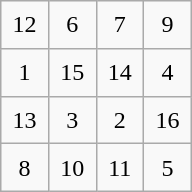<table class="wikitable" style="margin-left:auto;margin-right:auto;text-align:center;width:8em;height:8em;table-layout:fixed;">
<tr>
<td>12</td>
<td>6</td>
<td>7</td>
<td>9</td>
</tr>
<tr>
<td>1</td>
<td>15</td>
<td>14</td>
<td>4</td>
</tr>
<tr>
<td>13</td>
<td>3</td>
<td>2</td>
<td>16</td>
</tr>
<tr>
<td>8</td>
<td>10</td>
<td>11</td>
<td>5</td>
</tr>
</table>
